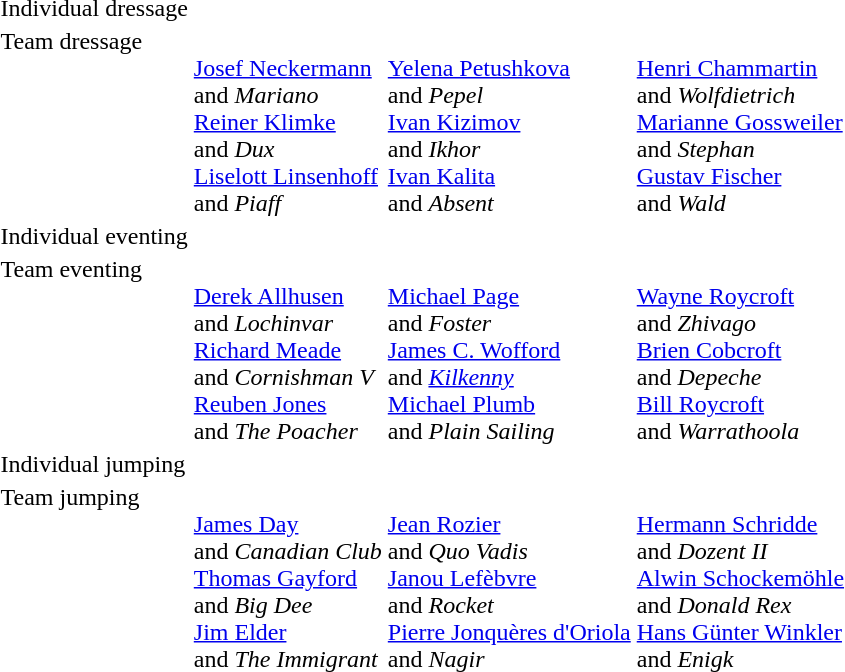<table>
<tr valign="top">
<td>Individual dressage<br></td>
<td></td>
<td></td>
<td></td>
</tr>
<tr valign="top">
<td>Team dressage<br></td>
<td><br><a href='#'>Josef Neckermann</a> <br> and <em>Mariano</em> <br> <a href='#'>Reiner Klimke</a> <br> and <em>Dux</em> <br> <a href='#'>Liselott Linsenhoff</a> <br> and <em>Piaff</em></td>
<td><br><a href='#'>Yelena Petushkova</a> <br> and <em>Pepel</em> <br> <a href='#'>Ivan Kizimov</a> <br> and <em>Ikhor</em> <br> <a href='#'>Ivan Kalita</a> <br> and <em>Absent</em></td>
<td><br><a href='#'>Henri Chammartin</a> <br> and <em>Wolfdietrich</em> <br> <a href='#'>Marianne Gossweiler</a> <br> and <em>Stephan</em> <br> <a href='#'>Gustav Fischer</a> <br> and <em>Wald</em></td>
</tr>
<tr valign="top">
<td>Individual eventing<br></td>
<td></td>
<td></td>
<td></td>
</tr>
<tr valign="top">
<td>Team eventing <br></td>
<td><br><a href='#'>Derek Allhusen</a> <br> and <em>Lochinvar</em> <br> <a href='#'>Richard Meade</a> <br> and <em>Cornishman V</em> <br> <a href='#'>Reuben Jones</a> <br> and <em>The Poacher</em></td>
<td><br><a href='#'>Michael Page</a> <br> and <em>Foster</em> <br> <a href='#'>James C. Wofford</a> <br> and <em><a href='#'>Kilkenny</a></em> <br> <a href='#'>Michael Plumb</a> <br> and <em>Plain Sailing</em></td>
<td><br><a href='#'>Wayne Roycroft</a> <br> and <em>Zhivago</em> <br> <a href='#'>Brien Cobcroft</a> <br> and <em>Depeche</em> <br> <a href='#'>Bill Roycroft</a> <br> and <em>Warrathoola</em></td>
</tr>
<tr valign="top">
<td>Individual jumping<br></td>
<td></td>
<td></td>
<td></td>
</tr>
<tr valign="top">
<td>Team jumping<br></td>
<td><br><a href='#'>James Day</a> <br> and <em>Canadian Club</em> <br> <a href='#'>Thomas Gayford</a> <br> and <em>Big Dee</em> <br> <a href='#'>Jim Elder</a> <br> and <em>The Immigrant</em></td>
<td><br><a href='#'>Jean Rozier</a> <br> and <em>Quo Vadis</em> <br> <a href='#'>Janou Lefèbvre</a> <br> and <em>Rocket</em> <br> <a href='#'>Pierre Jonquères d'Oriola</a> <br> and <em>Nagir</em></td>
<td><br><a href='#'>Hermann Schridde</a> <br> and <em>Dozent II</em> <br> <a href='#'>Alwin Schockemöhle</a> <br> and <em>Donald Rex</em> <br> <a href='#'>Hans Günter Winkler</a> <br> and <em>Enigk</em></td>
</tr>
</table>
